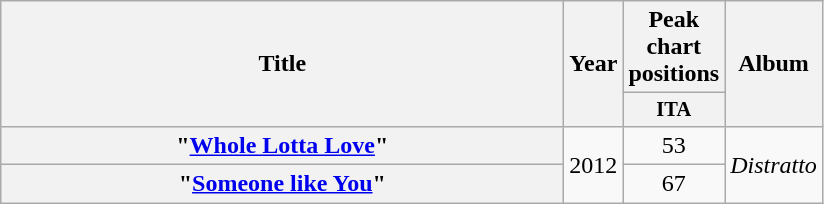<table class="wikitable plainrowheaders" style="text-align:center;">
<tr>
<th scope="col" rowspan="2" style="width:23em;">Title</th>
<th scope="col" rowspan="2" style="width:1em;">Year</th>
<th scope="col">Peak chart positions</th>
<th scope="col" rowspan="2">Album</th>
</tr>
<tr>
<th scope="col" style="width:3em;font-size:85%;">ITA<br></th>
</tr>
<tr>
<th scope="row">"<a href='#'>Whole Lotta Love</a>"</th>
<td rowspan="2">2012</td>
<td>53</td>
<td rowspan="2"><em>Distratto</em></td>
</tr>
<tr>
<th scope="row">"<a href='#'>Someone like You</a>"</th>
<td>67</td>
</tr>
</table>
